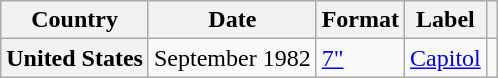<table class="wikitable plainrowheaders">
<tr>
<th scope="col">Country</th>
<th scope="col">Date</th>
<th scope="col">Format</th>
<th scope="col">Label</th>
<th scope="col"></th>
</tr>
<tr>
<th scope="row">United States</th>
<td>September 1982</td>
<td><a href='#'>7"</a></td>
<td><a href='#'>Capitol</a></td>
<td></td>
</tr>
</table>
